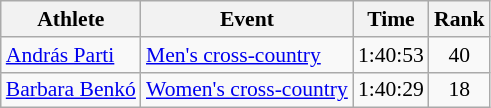<table class="wikitable" style="font-size:90%">
<tr>
<th>Athlete</th>
<th>Event</th>
<th>Time</th>
<th>Rank</th>
</tr>
<tr align=center>
<td align=left><a href='#'>András Parti</a></td>
<td align=left><a href='#'>Men's cross-country</a></td>
<td>1:40:53</td>
<td>40</td>
</tr>
<tr align=center>
<td align=left><a href='#'>Barbara Benkó</a></td>
<td align=left><a href='#'>Women's cross-country</a></td>
<td>1:40:29</td>
<td>18</td>
</tr>
</table>
